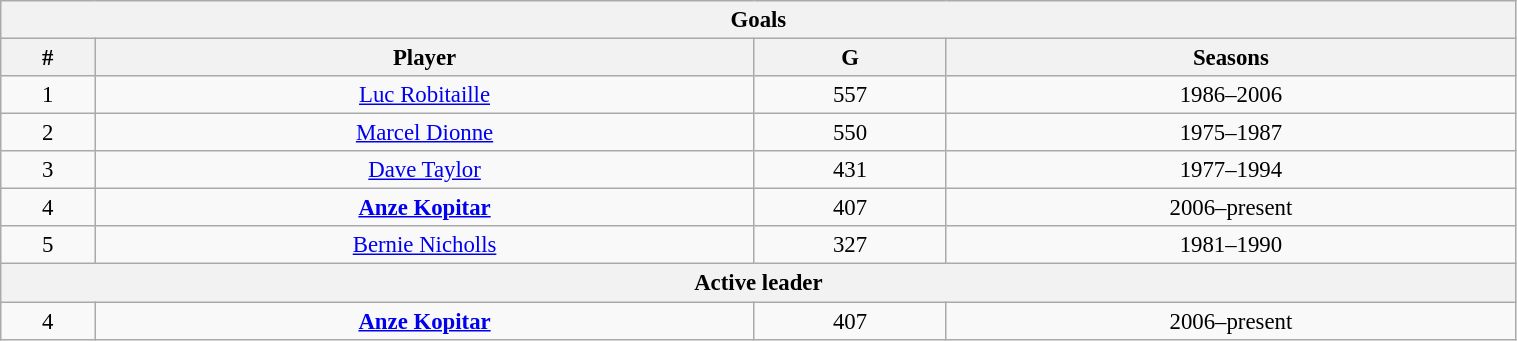<table class="wikitable" style="text-align: center; font-size: 95%" width="80%">
<tr>
<th colspan="4">Goals</th>
</tr>
<tr>
<th>#</th>
<th>Player</th>
<th>G</th>
<th>Seasons</th>
</tr>
<tr>
<td>1</td>
<td><a href='#'>Luc Robitaille</a></td>
<td>557</td>
<td>1986–2006</td>
</tr>
<tr>
<td>2</td>
<td><a href='#'>Marcel Dionne</a></td>
<td>550</td>
<td>1975–1987</td>
</tr>
<tr>
<td>3</td>
<td><a href='#'>Dave Taylor</a></td>
<td>431</td>
<td>1977–1994</td>
</tr>
<tr>
<td>4</td>
<td><strong><a href='#'>Anze Kopitar</a></strong></td>
<td>407</td>
<td>2006–present</td>
</tr>
<tr>
<td>5</td>
<td><a href='#'>Bernie Nicholls</a></td>
<td>327</td>
<td>1981–1990</td>
</tr>
<tr>
<th colspan="4">Active leader</th>
</tr>
<tr>
<td>4</td>
<td><strong><a href='#'>Anze Kopitar</a></strong></td>
<td>407</td>
<td>2006–present</td>
</tr>
</table>
